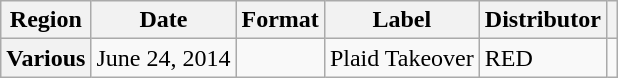<table class="wikitable plainrowheaders">
<tr>
<th scope="col">Region</th>
<th scope="col">Date</th>
<th scope="col">Format</th>
<th scope="col">Label</th>
<th scope="col">Distributor</th>
<th scope="col"></th>
</tr>
<tr>
<th scope="row">Various</th>
<td>June 24, 2014</td>
<td></td>
<td>Plaid Takeover</td>
<td>RED</td>
<td align="center"></td>
</tr>
</table>
